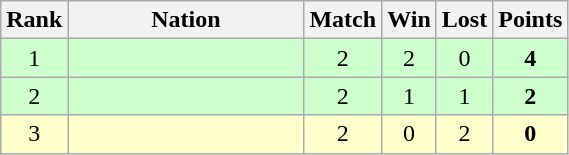<table class="wikitable" style="text-align: center;">
<tr>
<th width=20>Rank</th>
<th width=150>Nation</th>
<th width=20>Match</th>
<th width=20>Win</th>
<th width=20>Lost</th>
<th width=20>Points</th>
</tr>
<tr style="background:#cfc;">
<td>1</td>
<td style="text-align:left;"></td>
<td>2</td>
<td>2</td>
<td>0</td>
<td><strong>4</strong></td>
</tr>
<tr style="background:#cfc;">
<td>2</td>
<td style="text-align:left;"></td>
<td>2</td>
<td>1</td>
<td>1</td>
<td><strong>2</strong></td>
</tr>
<tr style="background:#ffc;">
<td>3</td>
<td style="text-align:left;"></td>
<td>2</td>
<td>0</td>
<td>2</td>
<td><strong>0</strong></td>
</tr>
</table>
